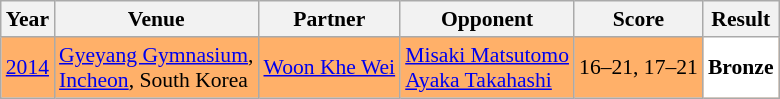<table class="sortable wikitable" style="font-size: 90%;">
<tr>
<th>Year</th>
<th>Venue</th>
<th>Partner</th>
<th>Opponent</th>
<th>Score</th>
<th>Result</th>
</tr>
<tr style="background:#FFB069">
<td align="center"><a href='#'>2014</a></td>
<td align="left"><a href='#'>Gyeyang Gymnasium</a>,<br><a href='#'>Incheon</a>, South Korea</td>
<td align="left"> <a href='#'>Woon Khe Wei</a></td>
<td align="left"> <a href='#'>Misaki Matsutomo</a><br> <a href='#'>Ayaka Takahashi</a></td>
<td align="left">16–21, 17–21</td>
<td style="text-align:left; background:white"> <strong>Bronze</strong></td>
</tr>
</table>
